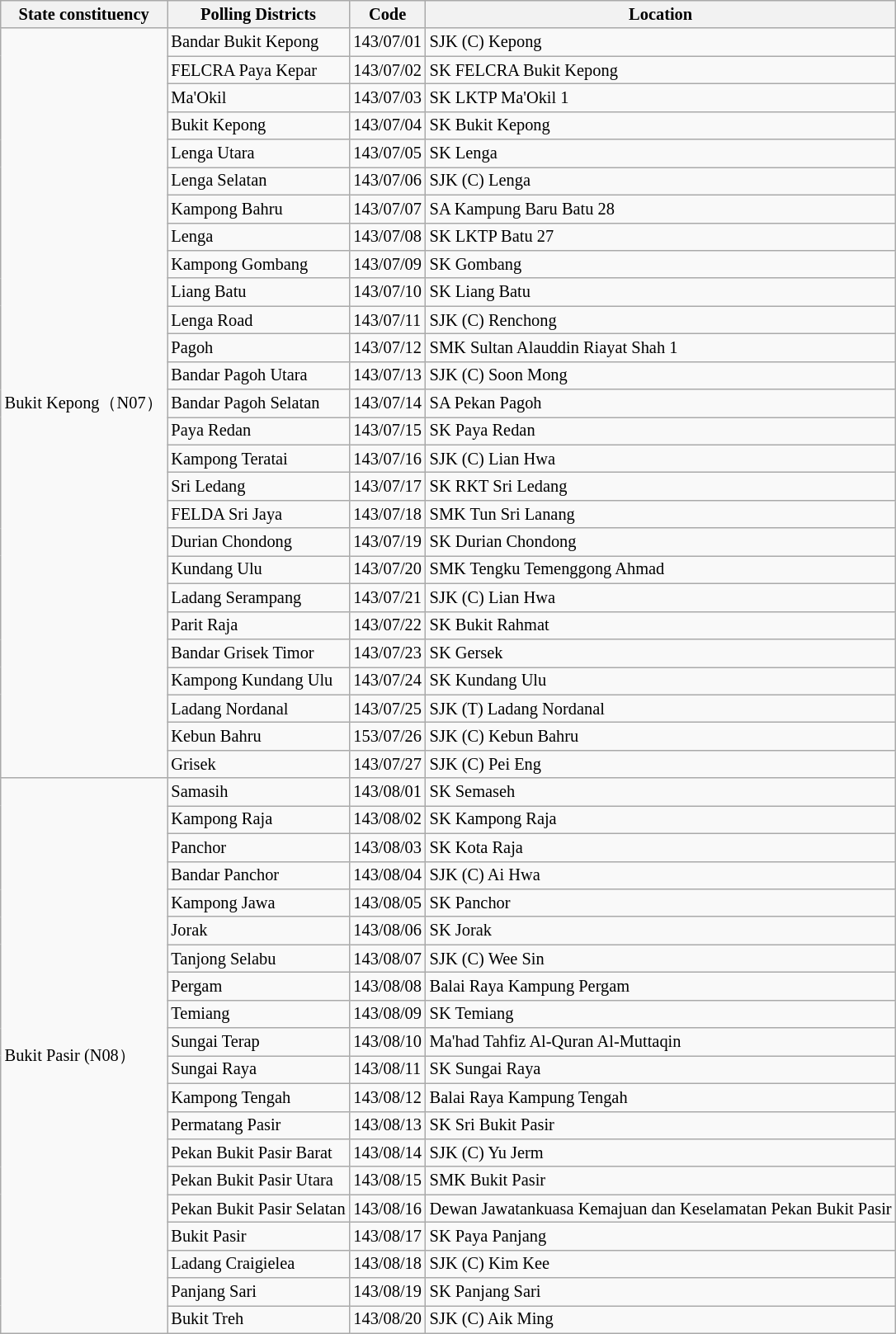<table class="wikitable sortable mw-collapsible" style="white-space:nowrap;font-size:85%">
<tr>
<th>State constituency</th>
<th>Polling Districts</th>
<th>Code</th>
<th>Location</th>
</tr>
<tr>
<td rowspan="27">Bukit Kepong（N07）</td>
<td>Bandar Bukit Kepong</td>
<td>143/07/01</td>
<td>SJK (C) Kepong</td>
</tr>
<tr>
<td>FELCRA Paya Kepar</td>
<td>143/07/02</td>
<td>SK FELCRA Bukit Kepong</td>
</tr>
<tr>
<td>Ma'Okil</td>
<td>143/07/03</td>
<td>SK LKTP Ma'Okil 1</td>
</tr>
<tr>
<td>Bukit Kepong</td>
<td>143/07/04</td>
<td>SK Bukit Kepong</td>
</tr>
<tr>
<td>Lenga Utara</td>
<td>143/07/05</td>
<td>SK Lenga</td>
</tr>
<tr>
<td>Lenga Selatan</td>
<td>143/07/06</td>
<td>SJK (C) Lenga</td>
</tr>
<tr>
<td>Kampong Bahru</td>
<td>143/07/07</td>
<td>SA Kampung Baru Batu 28</td>
</tr>
<tr>
<td>Lenga</td>
<td>143/07/08</td>
<td>SK LKTP Batu 27</td>
</tr>
<tr>
<td>Kampong Gombang</td>
<td>143/07/09</td>
<td>SK Gombang</td>
</tr>
<tr>
<td>Liang Batu</td>
<td>143/07/10</td>
<td>SK Liang Batu</td>
</tr>
<tr>
<td>Lenga Road</td>
<td>143/07/11</td>
<td>SJK (C) Renchong</td>
</tr>
<tr>
<td>Pagoh</td>
<td>143/07/12</td>
<td>SMK Sultan Alauddin Riayat Shah 1</td>
</tr>
<tr>
<td>Bandar Pagoh Utara</td>
<td>143/07/13</td>
<td>SJK (C) Soon Mong</td>
</tr>
<tr>
<td>Bandar Pagoh Selatan</td>
<td>143/07/14</td>
<td>SA Pekan Pagoh</td>
</tr>
<tr>
<td>Paya Redan</td>
<td>143/07/15</td>
<td>SK Paya Redan</td>
</tr>
<tr>
<td>Kampong Teratai</td>
<td>143/07/16</td>
<td>SJK (C) Lian Hwa</td>
</tr>
<tr>
<td>Sri Ledang</td>
<td>143/07/17</td>
<td>SK RKT Sri Ledang</td>
</tr>
<tr>
<td>FELDA Sri Jaya</td>
<td>143/07/18</td>
<td>SMK Tun Sri Lanang</td>
</tr>
<tr>
<td>Durian Chondong</td>
<td>143/07/19</td>
<td>SK Durian Chondong</td>
</tr>
<tr>
<td>Kundang Ulu</td>
<td>143/07/20</td>
<td>SMK Tengku Temenggong Ahmad</td>
</tr>
<tr>
<td>Ladang Serampang</td>
<td>143/07/21</td>
<td>SJK (C) Lian Hwa</td>
</tr>
<tr>
<td>Parit Raja</td>
<td>143/07/22</td>
<td>SK Bukit Rahmat</td>
</tr>
<tr>
<td>Bandar Grisek Timor</td>
<td>143/07/23</td>
<td>SK Gersek</td>
</tr>
<tr>
<td>Kampong Kundang Ulu</td>
<td>143/07/24</td>
<td>SK Kundang Ulu</td>
</tr>
<tr>
<td>Ladang Nordanal</td>
<td>143/07/25</td>
<td>SJK (T) Ladang Nordanal</td>
</tr>
<tr>
<td>Kebun Bahru</td>
<td>153/07/26</td>
<td>SJK (C) Kebun Bahru</td>
</tr>
<tr>
<td>Grisek</td>
<td>143/07/27</td>
<td>SJK (C) Pei Eng</td>
</tr>
<tr>
<td rowspan="20">Bukit Pasir (N08）</td>
<td>Samasih</td>
<td>143/08/01</td>
<td>SK Semaseh</td>
</tr>
<tr>
<td>Kampong Raja</td>
<td>143/08/02</td>
<td>SK Kampong Raja</td>
</tr>
<tr>
<td>Panchor</td>
<td>143/08/03</td>
<td>SK Kota Raja</td>
</tr>
<tr>
<td>Bandar Panchor</td>
<td>143/08/04</td>
<td>SJK (C) Ai Hwa</td>
</tr>
<tr>
<td>Kampong Jawa</td>
<td>143/08/05</td>
<td>SK Panchor</td>
</tr>
<tr>
<td>Jorak</td>
<td>143/08/06</td>
<td>SK Jorak</td>
</tr>
<tr>
<td>Tanjong Selabu</td>
<td>143/08/07</td>
<td>SJK (C) Wee Sin</td>
</tr>
<tr>
<td>Pergam</td>
<td>143/08/08</td>
<td>Balai Raya Kampung Pergam</td>
</tr>
<tr>
<td>Temiang</td>
<td>143/08/09</td>
<td>SK Temiang</td>
</tr>
<tr>
<td>Sungai Terap</td>
<td>143/08/10</td>
<td>Ma'had Tahfiz Al-Quran Al-Muttaqin</td>
</tr>
<tr>
<td>Sungai Raya</td>
<td>143/08/11</td>
<td>SK Sungai Raya</td>
</tr>
<tr>
<td>Kampong Tengah</td>
<td>143/08/12</td>
<td>Balai Raya Kampung Tengah</td>
</tr>
<tr>
<td>Permatang Pasir</td>
<td>143/08/13</td>
<td>SK Sri Bukit Pasir</td>
</tr>
<tr>
<td>Pekan Bukit Pasir Barat</td>
<td>143/08/14</td>
<td>SJK (C) Yu Jerm</td>
</tr>
<tr>
<td>Pekan Bukit Pasir Utara</td>
<td>143/08/15</td>
<td>SMK Bukit Pasir</td>
</tr>
<tr>
<td>Pekan Bukit Pasir Selatan</td>
<td>143/08/16</td>
<td>Dewan Jawatankuasa Kemajuan dan Keselamatan Pekan Bukit Pasir</td>
</tr>
<tr>
<td>Bukit Pasir</td>
<td>143/08/17</td>
<td>SK Paya Panjang</td>
</tr>
<tr>
<td>Ladang Craigielea</td>
<td>143/08/18</td>
<td>SJK (C) Kim Kee</td>
</tr>
<tr>
<td>Panjang Sari</td>
<td>143/08/19</td>
<td>SK Panjang Sari</td>
</tr>
<tr>
<td>Bukit Treh</td>
<td>143/08/20</td>
<td>SJK (C) Aik Ming</td>
</tr>
</table>
